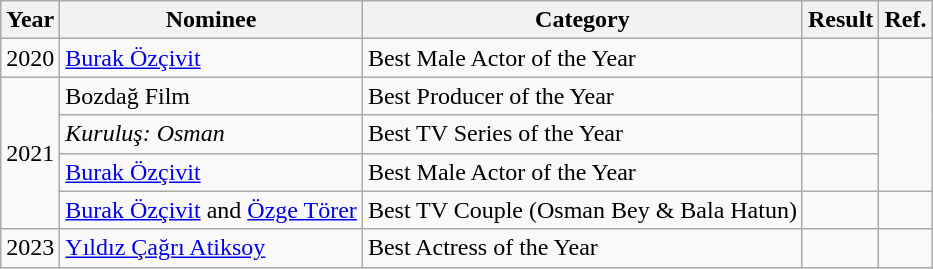<table class="wikitable">
<tr>
<th>Year</th>
<th>Nominee</th>
<th>Category</th>
<th>Result</th>
<th>Ref.</th>
</tr>
<tr>
<td>2020</td>
<td><a href='#'>Burak Özçivit</a></td>
<td>Best Male Actor of the Year</td>
<td></td>
<td style = "text-align: center;"></td>
</tr>
<tr>
<td rowspan="4">2021</td>
<td>Bozdağ Film</td>
<td>Best Producer of the Year</td>
<td></td>
<td rowspan="3"></td>
</tr>
<tr>
<td><em>Kuruluş: Osman</em></td>
<td>Best TV Series of the Year</td>
<td></td>
</tr>
<tr>
<td><a href='#'>Burak Özçivit</a></td>
<td>Best Male Actor of the Year</td>
<td></td>
</tr>
<tr>
<td><a href='#'>Burak Özçivit</a> and <a href='#'>Özge Törer</a></td>
<td>Best TV Couple (Osman Bey & Bala Hatun)</td>
<td></td>
<td></td>
</tr>
<tr>
<td>2023</td>
<td><a href='#'>Yıldız Çağrı Atiksoy</a></td>
<td>Best Actress of the Year</td>
<td></td>
<td></td>
</tr>
</table>
